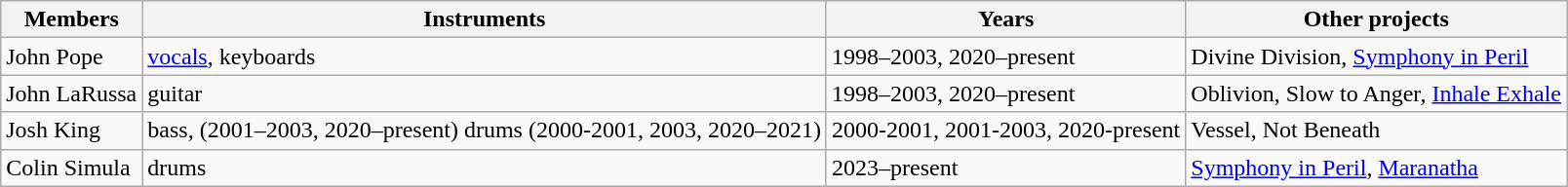<table class="wikitable"|Current>
<tr>
<th>Members</th>
<th>Instruments</th>
<th>Years</th>
<th>Other projects</th>
</tr>
<tr>
<td>John Pope</td>
<td><a href='#'>vocals</a>, keyboards</td>
<td>1998–2003, 2020–present</td>
<td>Divine Division, <a href='#'>Symphony in Peril</a></td>
</tr>
<tr>
<td>John LaRussa</td>
<td>guitar</td>
<td>1998–2003, 2020–present</td>
<td>Oblivion, Slow to Anger, <a href='#'>Inhale Exhale</a></td>
</tr>
<tr>
<td>Josh King</td>
<td>bass, (2001–2003, 2020–present) drums (2000-2001, 2003, 2020–2021)</td>
<td>2000-2001, 2001-2003, 2020-present</td>
<td>Vessel, Not Beneath</td>
</tr>
<tr>
<td>Colin Simula</td>
<td>drums</td>
<td>2023–present</td>
<td><a href='#'>Symphony in Peril</a>, <a href='#'>Maranatha</a></td>
</tr>
</table>
